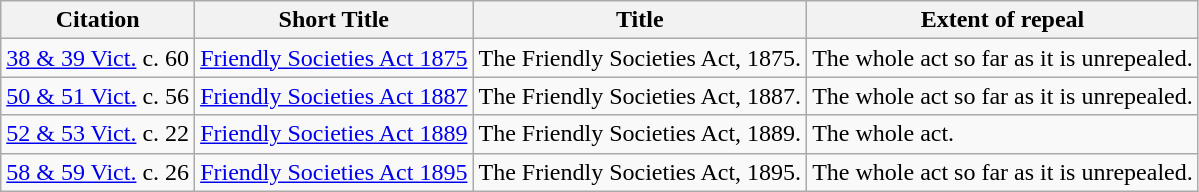<table class="wikitable">
<tr>
<th>Citation</th>
<th>Short Title</th>
<th>Title</th>
<th>Extent of repeal</th>
</tr>
<tr>
<td><a href='#'>38 & 39 Vict.</a> c. 60</td>
<td><a href='#'>Friendly Societies Act 1875</a></td>
<td>The Friendly Societies Act, 1875.</td>
<td>The whole act so far as it is unrepealed.</td>
</tr>
<tr>
<td><a href='#'>50 & 51 Vict.</a> c. 56</td>
<td><a href='#'>Friendly Societies Act 1887</a></td>
<td>The Friendly Societies Act, 1887.</td>
<td>The whole act so far as it is unrepealed.</td>
</tr>
<tr>
<td><a href='#'>52 & 53 Vict.</a> c. 22</td>
<td><a href='#'>Friendly Societies Act 1889</a></td>
<td>The Friendly Societies Act, 1889.</td>
<td>The whole act.</td>
</tr>
<tr>
<td><a href='#'>58 & 59 Vict.</a> c. 26</td>
<td><a href='#'>Friendly Societies Act 1895</a></td>
<td>The Friendly Societies Act, 1895.</td>
<td>The whole act so far as it is unrepealed.</td>
</tr>
</table>
